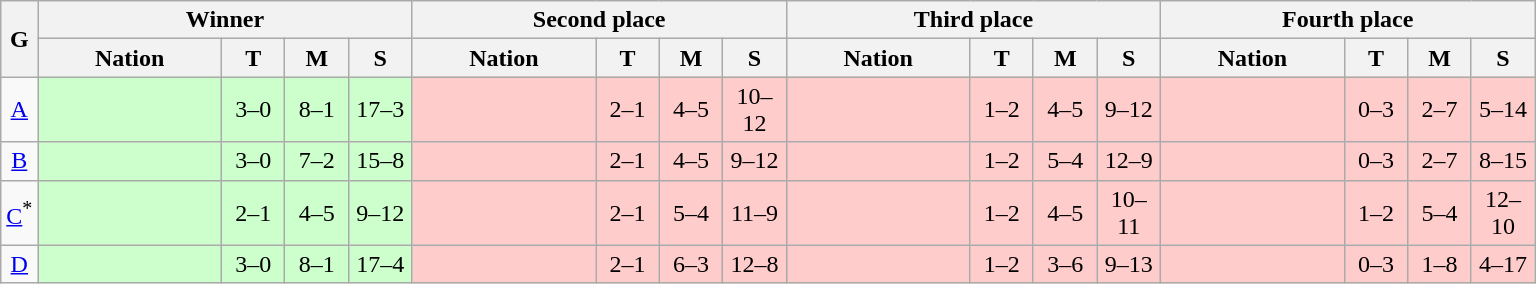<table class="wikitable nowrap" style=text-align:center>
<tr>
<th rowspan=2>G</th>
<th colspan=4>Winner</th>
<th colspan=4>Second place</th>
<th colspan=4>Third place</th>
<th colspan=4>Fourth place</th>
</tr>
<tr>
<th width=115>Nation</th>
<th width=35>T</th>
<th width=35>M</th>
<th width=35>S</th>
<th width=115>Nation</th>
<th width=35>T</th>
<th width=35>M</th>
<th width=35>S</th>
<th width=115>Nation</th>
<th width=35>T</th>
<th width=35>M</th>
<th width=35>S</th>
<th width=115>Nation</th>
<th width=35>T</th>
<th width=35>M</th>
<th width=35>S</th>
</tr>
<tr>
<td><a href='#'>A</a></td>
<td style=text-align:left;background:#CCFFCC></td>
<td style=background:#CCFFCC>3–0</td>
<td style=background:#CCFFCC>8–1</td>
<td style=background:#CCFFCC>17–3</td>
<td style=text-align:left;background:#FFCCCC></td>
<td style=background:#FFCCCC>2–1</td>
<td style=background:#FFCCCC>4–5</td>
<td style=background:#FFCCCC>10–12</td>
<td style=text-align:left;background:#FFCCCC></td>
<td style=background:#FFCCCC>1–2</td>
<td style=background:#FFCCCC>4–5</td>
<td style=background:#FFCCCC>9–12</td>
<td style=text-align:left;background:#FFCCCC></td>
<td style=background:#FFCCCC>0–3</td>
<td style=background:#FFCCCC>2–7</td>
<td style=background:#FFCCCC>5–14</td>
</tr>
<tr>
<td><a href='#'>B</a></td>
<td style=text-align:left;background:#CCFFCC></td>
<td style=background:#CCFFCC>3–0</td>
<td style=background:#CCFFCC>7–2</td>
<td style=background:#CCFFCC>15–8</td>
<td style=text-align:left;background:#FFCCCC></td>
<td style=background:#FFCCCC>2–1</td>
<td style=background:#FFCCCC>4–5</td>
<td style=background:#FFCCCC>9–12</td>
<td style=text-align:left;background:#FFCCCC></td>
<td style=background:#FFCCCC>1–2</td>
<td style=background:#FFCCCC>5–4</td>
<td style=background:#FFCCCC>12–9</td>
<td style=text-align:left;background:#FFCCCC></td>
<td style=background:#FFCCCC>0–3</td>
<td style=background:#FFCCCC>2–7</td>
<td style=background:#FFCCCC>8–15</td>
</tr>
<tr>
<td><a href='#'>C</a><sup>*</sup></td>
<td style=text-align:left;background:#CCFFCC></td>
<td style=background:#CCFFCC>2–1</td>
<td style=background:#CCFFCC>4–5</td>
<td style=background:#CCFFCC>9–12</td>
<td style=text-align:left;background:#FFCCCC></td>
<td style=background:#FFCCCC>2–1</td>
<td style=background:#FFCCCC>5–4</td>
<td style=background:#FFCCCC>11–9</td>
<td style=text-align:left;background:#FFCCCC></td>
<td style=background:#FFCCCC>1–2</td>
<td style=background:#FFCCCC>4–5</td>
<td style=background:#FFCCCC>10–11</td>
<td style=text-align:left;background:#FFCCCC></td>
<td style=background:#FFCCCC>1–2</td>
<td style=background:#FFCCCC>5–4</td>
<td style=background:#FFCCCC>12–10</td>
</tr>
<tr>
<td><a href='#'>D</a></td>
<td style=text-align:left;background:#CCFFCC></td>
<td style=background:#CCFFCC>3–0</td>
<td style=background:#CCFFCC>8–1</td>
<td style=background:#CCFFCC>17–4</td>
<td style=text-align:left;background:#FFCCCC></td>
<td style=background:#FFCCCC>2–1</td>
<td style=background:#FFCCCC>6–3</td>
<td style=background:#FFCCCC>12–8</td>
<td style=text-align:left;background:#FFCCCC></td>
<td style=background:#FFCCCC>1–2</td>
<td style=background:#FFCCCC>3–6</td>
<td style=background:#FFCCCC>9–13</td>
<td style=text-align:left;background:#FFCCCC></td>
<td style=background:#FFCCCC>0–3</td>
<td style=background:#FFCCCC>1–8</td>
<td style=background:#FFCCCC>4–17</td>
</tr>
</table>
